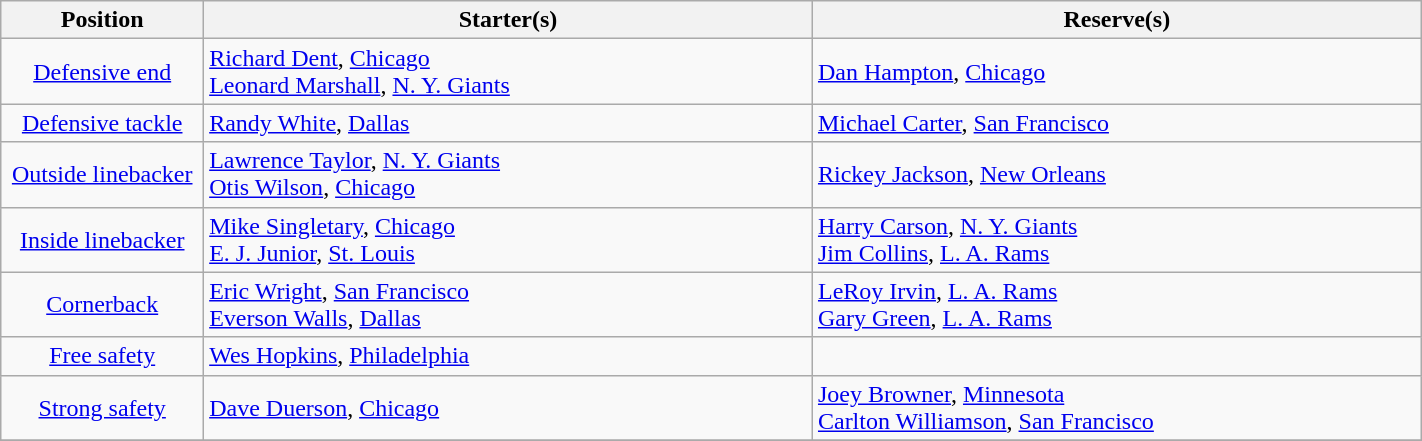<table class="wikitable" width=75%>
<tr>
<th width=10%>Position</th>
<th width=30%>Starter(s)</th>
<th width=30%>Reserve(s)</th>
</tr>
<tr>
<td align=center><a href='#'>Defensive end</a></td>
<td> <a href='#'>Richard Dent</a>, <a href='#'>Chicago</a><br> <a href='#'>Leonard Marshall</a>, <a href='#'>N. Y. Giants</a></td>
<td> <a href='#'>Dan Hampton</a>, <a href='#'>Chicago</a></td>
</tr>
<tr>
<td align=center><a href='#'>Defensive tackle</a></td>
<td> <a href='#'>Randy White</a>, <a href='#'>Dallas</a></td>
<td> <a href='#'>Michael Carter</a>, <a href='#'>San Francisco</a></td>
</tr>
<tr>
<td align=center><a href='#'>Outside linebacker</a></td>
<td> <a href='#'>Lawrence Taylor</a>, <a href='#'>N. Y. Giants</a><br> <a href='#'>Otis Wilson</a>, <a href='#'>Chicago</a></td>
<td> <a href='#'>Rickey Jackson</a>, <a href='#'>New Orleans</a></td>
</tr>
<tr>
<td align=center><a href='#'>Inside linebacker</a></td>
<td> <a href='#'>Mike Singletary</a>, <a href='#'>Chicago</a><br> <a href='#'>E. J. Junior</a>, <a href='#'>St. Louis</a></td>
<td> <a href='#'>Harry Carson</a>, <a href='#'>N. Y. Giants</a><br> <a href='#'>Jim Collins</a>, <a href='#'>L. A. Rams</a></td>
</tr>
<tr>
<td align=center><a href='#'>Cornerback</a></td>
<td> <a href='#'>Eric Wright</a>, <a href='#'>San Francisco</a><br> <a href='#'>Everson Walls</a>, <a href='#'>Dallas</a></td>
<td> <a href='#'>LeRoy Irvin</a>, <a href='#'>L. A. Rams</a><br> <a href='#'>Gary Green</a>, <a href='#'>L. A. Rams</a></td>
</tr>
<tr>
<td align=center><a href='#'>Free safety</a></td>
<td> <a href='#'>Wes Hopkins</a>, <a href='#'>Philadelphia</a></td>
<td></td>
</tr>
<tr>
<td align=center><a href='#'>Strong safety</a></td>
<td> <a href='#'>Dave Duerson</a>, <a href='#'>Chicago</a></td>
<td> <a href='#'>Joey Browner</a>, <a href='#'>Minnesota</a><br> <a href='#'>Carlton Williamson</a>, <a href='#'>San Francisco</a></td>
</tr>
<tr>
</tr>
</table>
